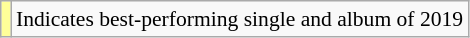<table class="wikitable" style="font-size:90%;">
<tr>
<td style="background-color:#FFFF99"></td>
<td>Indicates best-performing single and album of 2019</td>
</tr>
</table>
